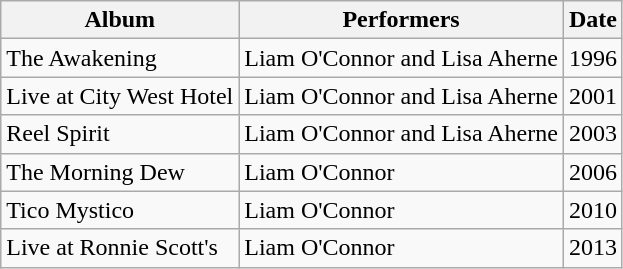<table class="wikitable">
<tr>
<th>Album</th>
<th>Performers</th>
<th>Date</th>
</tr>
<tr>
<td>The Awakening</td>
<td>Liam O'Connor and Lisa Aherne</td>
<td>1996</td>
</tr>
<tr>
<td>Live at City West Hotel</td>
<td>Liam O'Connor and Lisa Aherne</td>
<td>2001</td>
</tr>
<tr>
<td>Reel Spirit</td>
<td>Liam O'Connor and Lisa Aherne</td>
<td>2003</td>
</tr>
<tr>
<td>The Morning Dew</td>
<td>Liam O'Connor</td>
<td>2006</td>
</tr>
<tr>
<td>Tico Mystico</td>
<td>Liam O'Connor</td>
<td>2010</td>
</tr>
<tr>
<td>Live at Ronnie Scott's</td>
<td>Liam O'Connor</td>
<td>2013</td>
</tr>
</table>
